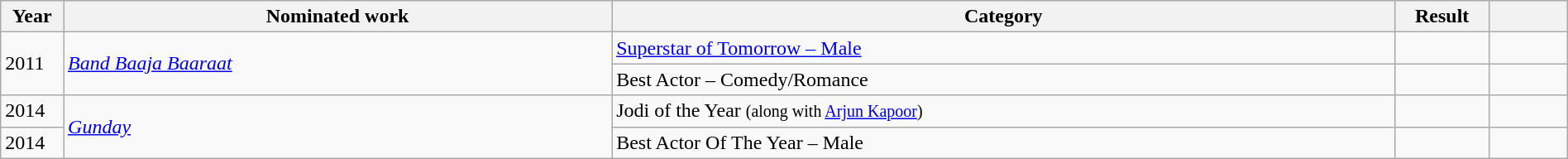<table class="wikitable" style="width:100%;">
<tr>
<th scope="col" style="width:4%;">Year</th>
<th scope="col" style="width:35%;">Nominated work</th>
<th scope="col" style="width:50%;">Category</th>
<th scope="col" style="width:6%;">Result</th>
<th scope="col" style="width:5%;"></th>
</tr>
<tr>
<td rowspan="2">2011</td>
<td rowspan="2"><em><a href='#'>Band Baaja Baaraat</a></em></td>
<td><a href='#'>Superstar of Tomorrow – Male</a></td>
<td></td>
<td></td>
</tr>
<tr>
<td>Best Actor – Comedy/Romance</td>
<td></td>
<td></td>
</tr>
<tr>
<td>2014</td>
<td rowspan="2"><em><a href='#'>Gunday</a></em></td>
<td>Jodi of the Year <small>(along with <a href='#'>Arjun Kapoor</a>)</small></td>
<td></td>
<td></td>
</tr>
<tr>
<td>2014</td>
<td>Best Actor Of The Year – Male</td>
<td></td>
<td></td>
</tr>
</table>
